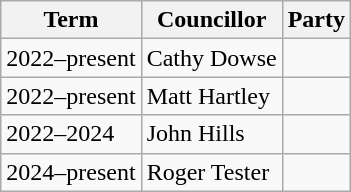<table class="wikitable">
<tr>
<th>Term</th>
<th>Councillor</th>
<th colspan=2>Party</th>
</tr>
<tr>
<td>2022–present</td>
<td>Cathy Dowse</td>
<td></td>
</tr>
<tr>
<td>2022–present</td>
<td>Matt Hartley</td>
<td></td>
</tr>
<tr>
<td>2022–2024</td>
<td>John Hills</td>
<td></td>
</tr>
<tr>
<td>2024–present</td>
<td>Roger Tester</td>
<td></td>
</tr>
</table>
